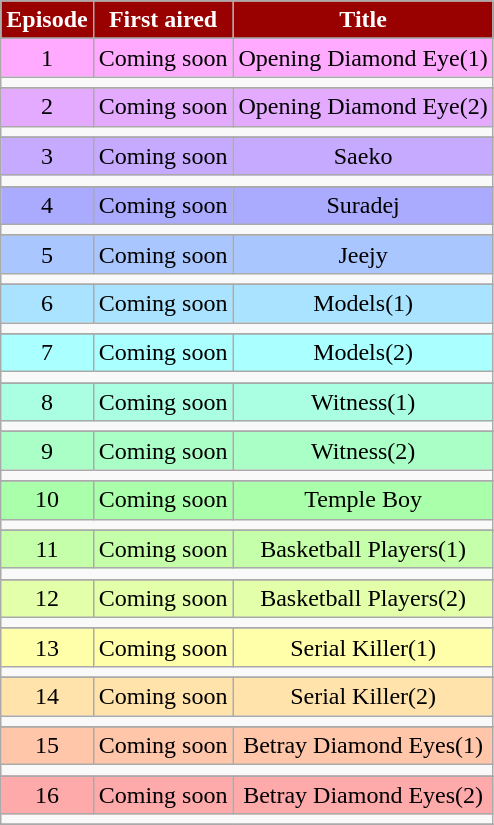<table class="wikitable plainrowheaders">
<tr style="color:white">
<th style="background: #990000;">Episode</th>
<th style="background: #990000">First aired</th>
<th style="background: #990000">Title</th>
</tr>
<tr>
</tr>
<tr align=center bgcolor=#FFAAFF>
<td>1</td>
<td>Coming soon</td>
<td>Opening Diamond Eye(1)</td>
</tr>
<tr>
<td colspan = "3" style="text-align:left"></td>
</tr>
<tr>
</tr>
<tr align=center bgcolor=#E3AAFF>
<td>2</td>
<td>Coming soon</td>
<td>Opening Diamond Eye(2)</td>
</tr>
<tr>
<td colspan = "3" style="text-align:left"></td>
</tr>
<tr>
</tr>
<tr align=center bgcolor=#C6AAFF>
<td>3</td>
<td>Coming soon</td>
<td>Saeko</td>
</tr>
<tr>
<td colspan = "3" style="text-align:left"></td>
</tr>
<tr>
</tr>
<tr align=center bgcolor=#AAAAFF>
<td>4</td>
<td>Coming soon</td>
<td>Suradej</td>
</tr>
<tr>
<td colspan = "3" style="text-align:left"></td>
</tr>
<tr>
</tr>
<tr align=center bgcolor=#AAC6FF>
<td>5</td>
<td>Coming soon</td>
<td>Jeejy</td>
</tr>
<tr>
<td colspan = "3" style="text-align:left"></td>
</tr>
<tr>
</tr>
<tr align=center bgcolor=#AAE3FF>
<td>6</td>
<td>Coming soon</td>
<td>Models(1)</td>
</tr>
<tr>
<td colspan = "3" style="text-align:left"></td>
</tr>
<tr>
</tr>
<tr align=center bgcolor=#AAFFFF>
<td>7</td>
<td>Coming soon</td>
<td>Models(2)</td>
</tr>
<tr>
<td colspan = "3" style="text-align:left"></td>
</tr>
<tr>
</tr>
<tr align=center bgcolor=#AAFFE3>
<td>8</td>
<td>Coming soon</td>
<td>Witness(1)</td>
</tr>
<tr>
<td colspan = "3" style="text-align:left"></td>
</tr>
<tr>
</tr>
<tr align=center bgcolor=#AAFFC6>
<td>9</td>
<td>Coming soon</td>
<td>Witness(2)</td>
</tr>
<tr>
<td colspan = "3" style="text-align:left"></td>
</tr>
<tr>
</tr>
<tr align=center bgcolor=#AAFFAA>
<td>10</td>
<td>Coming soon</td>
<td>Temple Boy</td>
</tr>
<tr>
<td colspan = "3" style="text-align:left"></td>
</tr>
<tr>
</tr>
<tr align=center bgcolor=#C6FFAA>
<td>11</td>
<td>Coming soon</td>
<td>Basketball Players(1)</td>
</tr>
<tr>
<td colspan = "3" style="text-align:left"></td>
</tr>
<tr>
</tr>
<tr align=center bgcolor=#E3FFAA>
<td>12</td>
<td>Coming soon</td>
<td>Basketball Players(2)</td>
</tr>
<tr>
<td colspan = "3" style="text-align:left"></td>
</tr>
<tr>
</tr>
<tr align=center bgcolor=#FFFFAA>
<td>13</td>
<td>Coming soon</td>
<td>Serial Killer(1)</td>
</tr>
<tr>
<td colspan = "3" style="text-align:left"></td>
</tr>
<tr>
</tr>
<tr align=center bgcolor=#FFE3AA>
<td>14</td>
<td>Coming soon</td>
<td>Serial Killer(2)</td>
</tr>
<tr>
<td colspan = "3" style="text-align:left"></td>
</tr>
<tr>
</tr>
<tr align=center bgcolor=#FFC6AA>
<td>15</td>
<td>Coming soon</td>
<td>Betray Diamond Eyes(1)</td>
</tr>
<tr>
<td colspan = "3" style="text-align:left"></td>
</tr>
<tr>
</tr>
<tr align=center bgcolor=#FFAAAA>
<td>16</td>
<td>Coming soon</td>
<td>Betray Diamond Eyes(2)</td>
</tr>
<tr>
<td colspan = "3" style="text-align:left"></td>
</tr>
<tr>
</tr>
</table>
